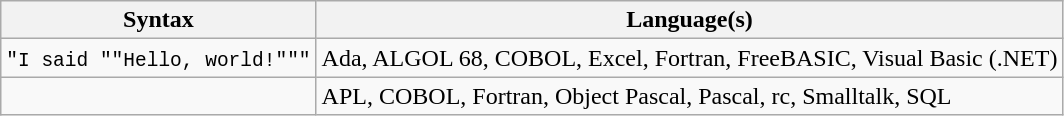<table class="wikitable">
<tr>
<th>Syntax</th>
<th>Language(s)</th>
</tr>
<tr>
<td><code>"I said ""Hello, world!"""</code></td>
<td>Ada, ALGOL 68, COBOL, Excel, Fortran, FreeBASIC, Visual Basic (.NET)</td>
</tr>
<tr>
<td><code></code></td>
<td>APL, COBOL, Fortran, Object Pascal, Pascal, rc, Smalltalk, SQL</td>
</tr>
</table>
